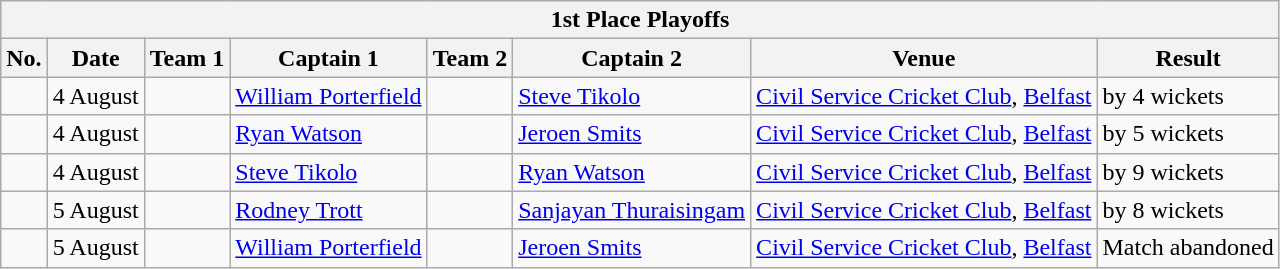<table class="wikitable">
<tr>
<th colspan="8">1st Place Playoffs</th>
</tr>
<tr>
<th>No.</th>
<th>Date</th>
<th>Team 1</th>
<th>Captain 1</th>
<th>Team 2</th>
<th>Captain 2</th>
<th>Venue</th>
<th>Result</th>
</tr>
<tr>
<td></td>
<td>4 August</td>
<td></td>
<td><a href='#'>William Porterfield</a></td>
<td></td>
<td><a href='#'>Steve Tikolo</a></td>
<td><a href='#'>Civil Service Cricket Club</a>, <a href='#'>Belfast</a></td>
<td> by 4 wickets</td>
</tr>
<tr>
<td></td>
<td>4 August</td>
<td></td>
<td><a href='#'>Ryan Watson</a></td>
<td></td>
<td><a href='#'>Jeroen Smits</a></td>
<td><a href='#'>Civil Service Cricket Club</a>, <a href='#'>Belfast</a></td>
<td> by 5 wickets</td>
</tr>
<tr>
<td></td>
<td>4 August</td>
<td></td>
<td><a href='#'>Steve Tikolo</a></td>
<td></td>
<td><a href='#'>Ryan Watson</a></td>
<td><a href='#'>Civil Service Cricket Club</a>, <a href='#'>Belfast</a></td>
<td> by 9 wickets</td>
</tr>
<tr>
<td></td>
<td>5 August</td>
<td></td>
<td><a href='#'>Rodney Trott</a></td>
<td></td>
<td><a href='#'>Sanjayan Thuraisingam</a></td>
<td><a href='#'>Civil Service Cricket Club</a>, <a href='#'>Belfast</a></td>
<td> by 8 wickets</td>
</tr>
<tr>
<td></td>
<td>5 August</td>
<td></td>
<td><a href='#'>William Porterfield</a></td>
<td></td>
<td><a href='#'>Jeroen Smits</a></td>
<td><a href='#'>Civil Service Cricket Club</a>, <a href='#'>Belfast</a></td>
<td>Match abandoned</td>
</tr>
</table>
